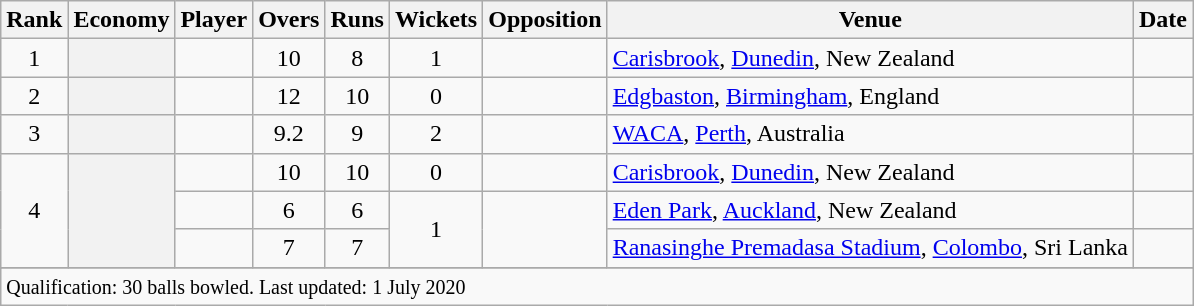<table class="wikitable plainrowheaders sortable">
<tr>
<th scope=col>Rank</th>
<th scope=col>Economy</th>
<th scope=col>Player</th>
<th scope=col>Overs</th>
<th scope=col>Runs</th>
<th scope=col>Wickets</th>
<th scope=col>Opposition</th>
<th scope=col>Venue</th>
<th scope=col>Date</th>
</tr>
<tr>
<td align=center>1</td>
<th scope=row style=text-align:center;></th>
<td></td>
<td align=center>10</td>
<td align=center>8</td>
<td align=center>1</td>
<td></td>
<td><a href='#'>Carisbrook</a>, <a href='#'>Dunedin</a>, New Zealand</td>
<td></td>
</tr>
<tr>
<td align=center>2</td>
<th scope=row style=text-align:center;></th>
<td></td>
<td align=center>12</td>
<td align=center>10</td>
<td align=center>0</td>
<td></td>
<td><a href='#'>Edgbaston</a>, <a href='#'>Birmingham</a>, England</td>
<td> </td>
</tr>
<tr>
<td align=center>3</td>
<th scope=row style=text-align:center;></th>
<td></td>
<td align=center>9.2</td>
<td align=center>9</td>
<td align=center>2</td>
<td></td>
<td><a href='#'>WACA</a>, <a href='#'>Perth</a>, Australia</td>
<td></td>
</tr>
<tr>
<td align=center rowspan=3>4</td>
<th scope=row style=text-align:center; rowspan=3></th>
<td></td>
<td align=center>10</td>
<td align=center>10</td>
<td align=center>0</td>
<td></td>
<td><a href='#'>Carisbrook</a>, <a href='#'>Dunedin</a>, New Zealand</td>
<td></td>
</tr>
<tr>
<td></td>
<td align=center>6</td>
<td align=center>6</td>
<td align=center rowspan=2>1</td>
<td rowspan=2></td>
<td><a href='#'>Eden Park</a>, <a href='#'>Auckland</a>, New Zealand</td>
<td></td>
</tr>
<tr>
<td></td>
<td align=center>7</td>
<td align=center>7</td>
<td><a href='#'>Ranasinghe Premadasa Stadium</a>, <a href='#'>Colombo</a>, Sri Lanka</td>
<td></td>
</tr>
<tr>
</tr>
<tr class=sortbottom>
<td colspan=9><small>Qualification: 30 balls bowled. Last updated: 1 July 2020</small></td>
</tr>
</table>
